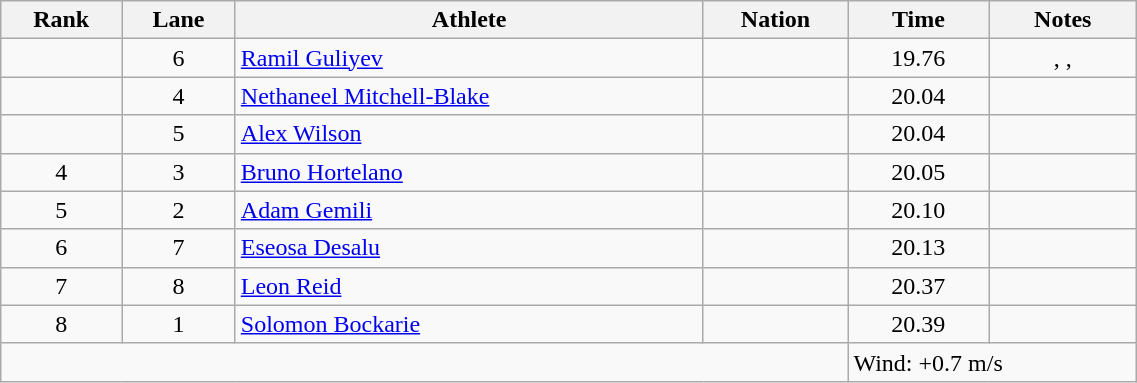<table class="wikitable sortable" style="text-align:center;width: 60%;">
<tr>
<th scope="col">Rank</th>
<th scope="col">Lane</th>
<th scope="col">Athlete</th>
<th scope="col">Nation</th>
<th scope="col">Time</th>
<th scope="col">Notes</th>
</tr>
<tr>
<td></td>
<td>6</td>
<td align=left><a href='#'>Ramil Guliyev</a></td>
<td align=left></td>
<td>19.76</td>
<td>, , </td>
</tr>
<tr>
<td></td>
<td>4</td>
<td align=left><a href='#'>Nethaneel Mitchell-Blake</a></td>
<td align=left></td>
<td>20.04</td>
<td></td>
</tr>
<tr>
<td></td>
<td>5</td>
<td align=left><a href='#'>Alex Wilson</a></td>
<td align=left></td>
<td>20.04</td>
<td></td>
</tr>
<tr>
<td>4</td>
<td>3</td>
<td align=left><a href='#'>Bruno Hortelano</a></td>
<td align=left></td>
<td>20.05</td>
<td></td>
</tr>
<tr>
<td>5</td>
<td>2</td>
<td align=left><a href='#'>Adam Gemili</a></td>
<td align=left></td>
<td>20.10</td>
<td></td>
</tr>
<tr>
<td>6</td>
<td>7</td>
<td align=left><a href='#'>Eseosa Desalu</a></td>
<td align=left></td>
<td>20.13</td>
<td></td>
</tr>
<tr>
<td>7</td>
<td>8</td>
<td align=left><a href='#'>Leon Reid</a></td>
<td align=left></td>
<td>20.37</td>
<td></td>
</tr>
<tr>
<td>8</td>
<td>1</td>
<td align=left><a href='#'>Solomon Bockarie</a></td>
<td align=left></td>
<td>20.39</td>
<td></td>
</tr>
<tr class="sortbottom">
<td colspan="4"></td>
<td colspan="2" style="text-align:left;">Wind: +0.7 m/s</td>
</tr>
</table>
